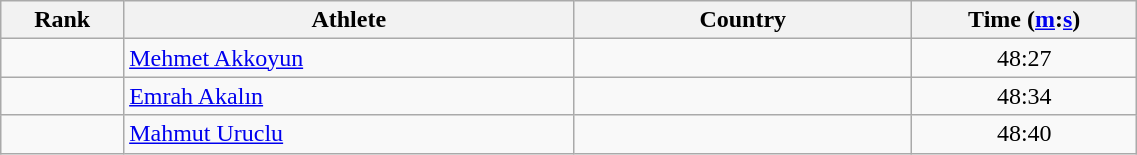<table class="wikitable" width=60%>
<tr>
<th width=5%>Rank</th>
<th width=20%>Athlete</th>
<th width=15%>Country</th>
<th width=10%>Time (<a href='#'>m</a>:<a href='#'>s</a>)</th>
</tr>
<tr align="center">
<td></td>
<td align="left"><a href='#'>Mehmet Akkoyun</a></td>
<td align="left"></td>
<td>48:27</td>
</tr>
<tr align="center">
<td></td>
<td align="left"><a href='#'>Emrah Akalın</a></td>
<td align="left"></td>
<td>48:34</td>
</tr>
<tr align="center">
<td></td>
<td align="left"><a href='#'>Mahmut Uruclu</a></td>
<td align="left"></td>
<td>48:40</td>
</tr>
</table>
